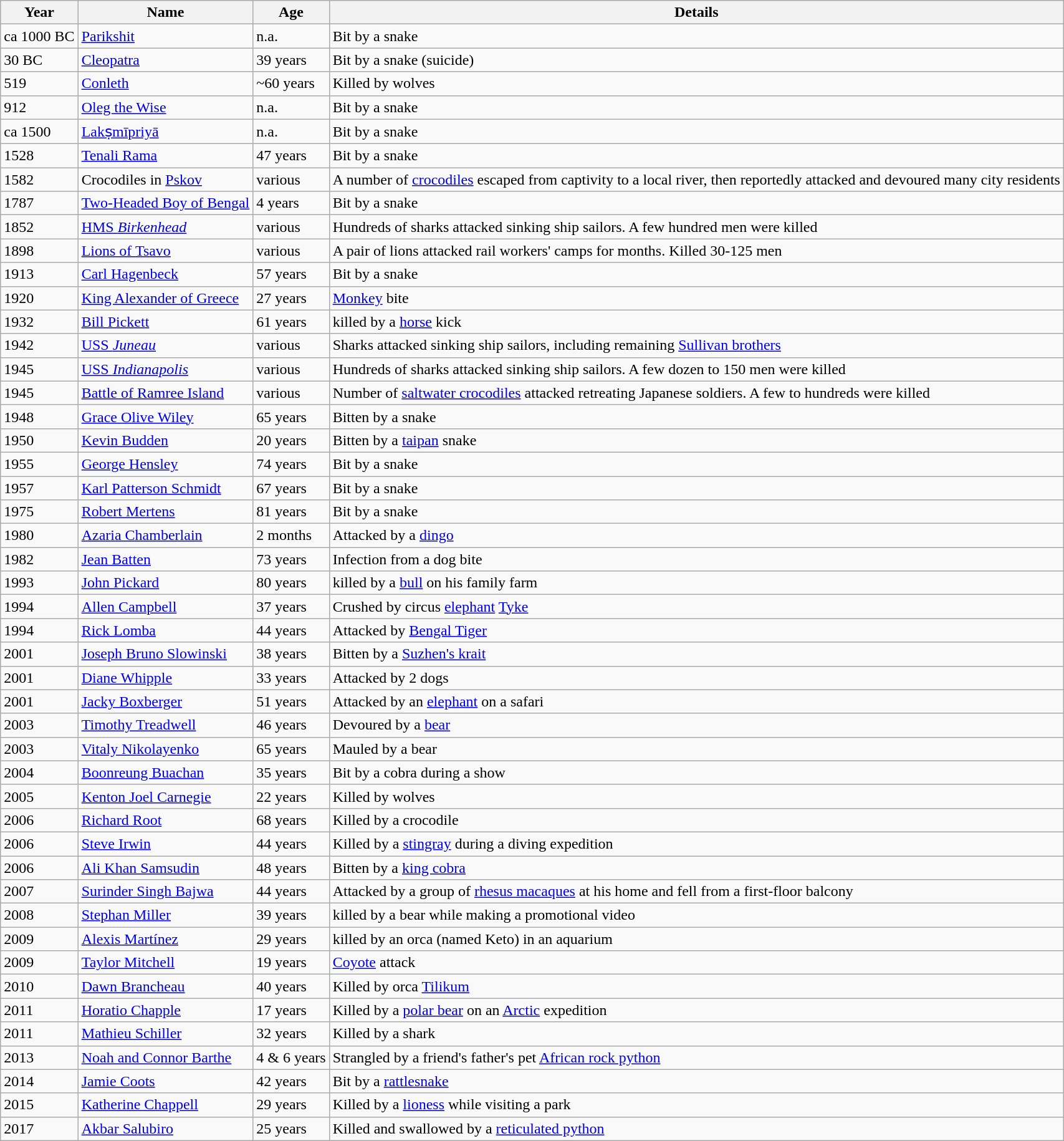<table class="wikitable sortable"  style="font-size:95">
<tr>
<th>Year</th>
<th>Name</th>
<th>Age</th>
<th>Details</th>
</tr>
<tr>
<td>ca 1000 BC</td>
<td><a href='#'>Parikshit</a></td>
<td>n.a.</td>
<td>Bit by a snake</td>
</tr>
<tr>
<td>30 BC</td>
<td><a href='#'>Cleopatra</a></td>
<td>39 years</td>
<td>Bit by a snake (suicide)</td>
</tr>
<tr>
<td>519</td>
<td><a href='#'>Conleth</a></td>
<td>~60 years</td>
<td>Killed by wolves</td>
</tr>
<tr>
<td>912</td>
<td><a href='#'>Oleg the Wise</a></td>
<td>n.a.</td>
<td>Bit by a snake</td>
</tr>
<tr>
<td>ca 1500</td>
<td><a href='#'>Lakṣmīpriyā</a></td>
<td>n.a.</td>
<td>Bit by a snake</td>
</tr>
<tr>
<td>1528</td>
<td><a href='#'>Tenali Rama</a></td>
<td>47 years</td>
<td>Bit by a snake</td>
</tr>
<tr>
<td>1582</td>
<td>Crocodiles in <a href='#'>Pskov</a></td>
<td>various</td>
<td>A number of <a href='#'>crocodiles</a> escaped from captivity to a local river, then reportedly attacked and devoured many city residents</td>
</tr>
<tr>
<td>1787</td>
<td><a href='#'>Two-Headed Boy of Bengal</a></td>
<td>4 years</td>
<td>Bit by a snake</td>
</tr>
<tr>
<td>1852</td>
<td><a href='#'>HMS <em>Birkenhead</em></a></td>
<td>various</td>
<td>Hundreds of sharks attacked sinking ship sailors. A few hundred men were killed</td>
</tr>
<tr>
<td>1898</td>
<td><a href='#'>Lions of Tsavo</a></td>
<td>various</td>
<td>A pair of lions attacked rail workers' camps for months. Killed 30-125 men</td>
</tr>
<tr>
<td>1913</td>
<td><a href='#'>Carl Hagenbeck</a></td>
<td>57 years</td>
<td>Bit by a snake</td>
</tr>
<tr>
<td>1920</td>
<td><a href='#'>King Alexander of Greece</a> </td>
<td>27 years</td>
<td><a href='#'>Monkey</a> bite</td>
</tr>
<tr>
<td>1932</td>
<td><a href='#'>Bill Pickett</a></td>
<td>61 years</td>
<td>killed by a <a href='#'>horse</a> kick</td>
</tr>
<tr>
<td>1942</td>
<td><a href='#'>USS <em>Juneau</em></a></td>
<td>various</td>
<td>Sharks attacked sinking ship sailors, including remaining <a href='#'>Sullivan brothers</a></td>
</tr>
<tr>
<td>1945</td>
<td><a href='#'>USS <em>Indianapolis</em></a></td>
<td>various</td>
<td>Hundreds of sharks attacked sinking ship sailors. A few dozen to 150 men were killed</td>
</tr>
<tr>
<td>1945</td>
<td><a href='#'>Battle of Ramree Island</a></td>
<td>various</td>
<td>Number of <a href='#'>saltwater crocodiles</a> attacked retreating Japanese soldiers. A few to hundreds were killed</td>
</tr>
<tr>
<td>1948</td>
<td><a href='#'>Grace Olive Wiley</a></td>
<td>65 years</td>
<td>Bitten by a snake</td>
</tr>
<tr>
<td>1950</td>
<td><a href='#'>Kevin Budden</a></td>
<td>20 years</td>
<td>Bitten by a <a href='#'>taipan</a> snake</td>
</tr>
<tr>
<td>1955</td>
<td><a href='#'>George Hensley</a></td>
<td>74 years</td>
<td>Bit by a snake</td>
</tr>
<tr>
<td>1957</td>
<td><a href='#'>Karl Patterson Schmidt</a></td>
<td>67 years</td>
<td>Bit by a snake</td>
</tr>
<tr>
<td>1975</td>
<td><a href='#'>Robert Mertens</a></td>
<td>81 years</td>
<td>Bit by a snake</td>
</tr>
<tr>
<td>1980</td>
<td><a href='#'>Azaria Chamberlain</a> </td>
<td>2 months</td>
<td>Attacked by a <a href='#'>dingo</a></td>
</tr>
<tr>
<td>1982</td>
<td><a href='#'>Jean Batten</a></td>
<td>73 years</td>
<td>Infection from a dog bite</td>
</tr>
<tr>
<td>1993</td>
<td><a href='#'>John Pickard</a></td>
<td>80 years</td>
<td>killed by a <a href='#'>bull</a> on his family farm</td>
</tr>
<tr>
<td>1994</td>
<td><a href='#'>Allen Campbell</a> </td>
<td>37 years</td>
<td>Crushed by circus <a href='#'>elephant</a> <a href='#'>Tyke</a></td>
</tr>
<tr>
<td>1994</td>
<td><a href='#'>Rick Lomba</a></td>
<td>44 years</td>
<td>Attacked by <a href='#'>Bengal Tiger</a></td>
</tr>
<tr>
<td>2001</td>
<td><a href='#'>Joseph Bruno Slowinski</a></td>
<td>38 years</td>
<td>Bitten by a <a href='#'>Suzhen's krait</a></td>
</tr>
<tr>
<td>2001</td>
<td><a href='#'>Diane Whipple</a></td>
<td>33 years</td>
<td>Attacked by 2 dogs</td>
</tr>
<tr>
<td>2001</td>
<td><a href='#'>Jacky Boxberger</a></td>
<td>51 years</td>
<td>Attacked by an <a href='#'>elephant</a> on a safari</td>
</tr>
<tr>
<td>2003</td>
<td><a href='#'>Timothy Treadwell</a> </td>
<td>46 years</td>
<td>Devoured by a <a href='#'>bear</a></td>
</tr>
<tr>
<td>2003</td>
<td><a href='#'>Vitaly Nikolayenko</a> </td>
<td>65 years</td>
<td>Mauled by a bear</td>
</tr>
<tr>
<td>2004</td>
<td><a href='#'>Boonreung Buachan</a></td>
<td>35 years</td>
<td>Bit by a cobra during a show</td>
</tr>
<tr>
<td>2005</td>
<td><a href='#'>Kenton Joel Carnegie</a></td>
<td>22 years</td>
<td>Killed by wolves</td>
</tr>
<tr>
<td>2006</td>
<td><a href='#'>Richard Root</a> </td>
<td>68 years</td>
<td>Killed by a crocodile</td>
</tr>
<tr>
<td>2006</td>
<td><a href='#'>Steve Irwin</a> </td>
<td>44 years</td>
<td>Killed by a <a href='#'>stingray</a> during a diving expedition</td>
</tr>
<tr>
<td>2006</td>
<td><a href='#'>Ali Khan Samsudin</a> </td>
<td>48 years</td>
<td>Bitten by a <a href='#'>king cobra</a></td>
</tr>
<tr>
<td>2007</td>
<td><a href='#'>Surinder Singh Bajwa</a> </td>
<td>44 years</td>
<td>Attacked by a group of <a href='#'>rhesus macaques</a> at his home and fell from a first-floor balcony</td>
</tr>
<tr>
<td>2008</td>
<td><a href='#'>Stephan Miller</a></td>
<td>39 years</td>
<td>killed by a bear while making a promotional video</td>
</tr>
<tr>
<td>2009</td>
<td><a href='#'>Alexis Martínez</a></td>
<td>29 years</td>
<td>killed by an orca (named Keto) in an aquarium</td>
</tr>
<tr>
<td>2009</td>
<td><a href='#'>Taylor Mitchell</a> </td>
<td>19 years</td>
<td><a href='#'>Coyote</a> attack</td>
</tr>
<tr>
<td>2010</td>
<td><a href='#'>Dawn Brancheau</a> </td>
<td>40 years</td>
<td>Killed by orca <a href='#'>Tilikum</a></td>
</tr>
<tr>
<td>2011</td>
<td><a href='#'>Horatio Chapple</a> </td>
<td>17 years</td>
<td>Killed by a <a href='#'>polar bear</a> on an <a href='#'>Arctic</a> expedition</td>
</tr>
<tr>
<td>2011</td>
<td><a href='#'>Mathieu Schiller</a></td>
<td>32 years</td>
<td>Killed by a shark</td>
</tr>
<tr>
<td>2013</td>
<td><a href='#'>Noah and Connor Barthe</a></td>
<td>4 & 6 years</td>
<td>Strangled by a friend's father's pet <a href='#'>African rock python</a></td>
</tr>
<tr>
<td>2014</td>
<td><a href='#'>Jamie Coots</a></td>
<td>42 years</td>
<td>Bit by a <a href='#'>rattlesnake</a></td>
</tr>
<tr>
<td>2015</td>
<td><a href='#'>Katherine Chappell</a></td>
<td>29 years</td>
<td>Killed by a <a href='#'>lioness</a> while visiting a park</td>
</tr>
<tr>
<td>2017</td>
<td><a href='#'>Akbar Salubiro</a></td>
<td>25 years</td>
<td>Killed and swallowed by a <a href='#'>reticulated python</a></td>
</tr>
</table>
